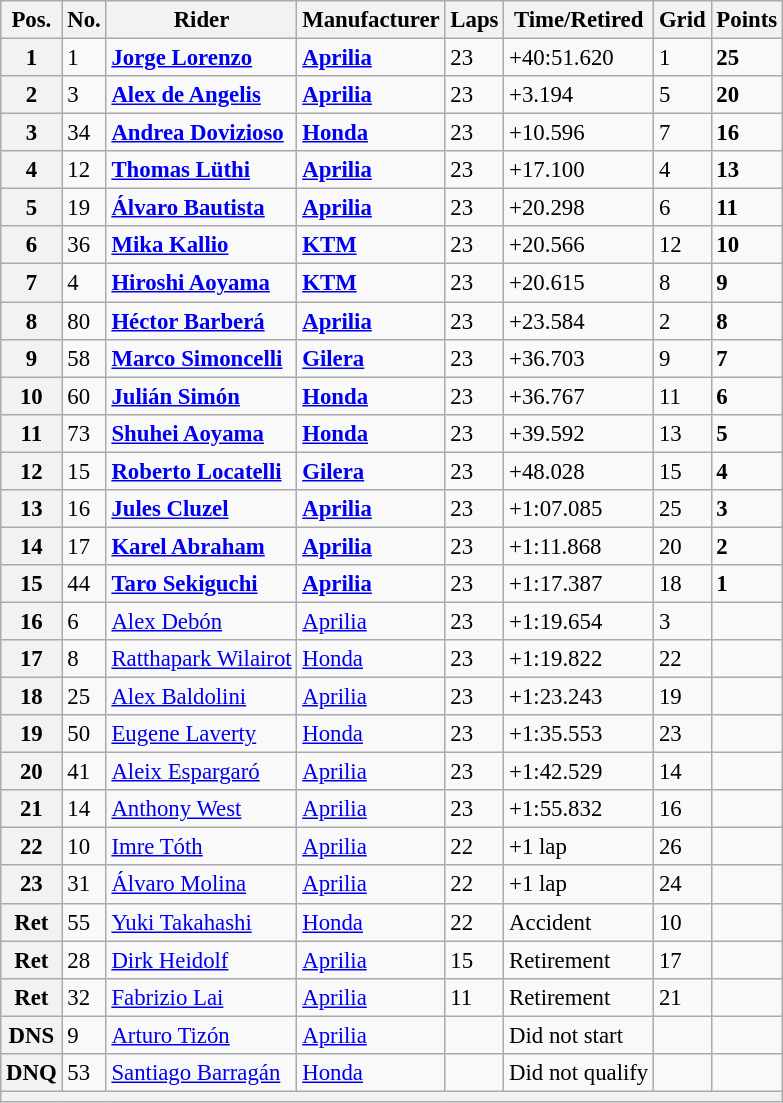<table class="wikitable" style="font-size: 95%;">
<tr>
<th>Pos.</th>
<th>No.</th>
<th>Rider</th>
<th>Manufacturer</th>
<th>Laps</th>
<th>Time/Retired</th>
<th>Grid</th>
<th>Points</th>
</tr>
<tr>
<th>1</th>
<td>1</td>
<td> <strong><a href='#'>Jorge Lorenzo</a></strong></td>
<td><strong><a href='#'>Aprilia</a></strong></td>
<td>23</td>
<td>+40:51.620</td>
<td>1</td>
<td><strong>25</strong></td>
</tr>
<tr>
<th>2</th>
<td>3</td>
<td> <strong><a href='#'>Alex de Angelis</a></strong></td>
<td><strong><a href='#'>Aprilia</a></strong></td>
<td>23</td>
<td>+3.194</td>
<td>5</td>
<td><strong>20</strong></td>
</tr>
<tr>
<th>3</th>
<td>34</td>
<td> <strong><a href='#'>Andrea Dovizioso</a></strong></td>
<td><strong><a href='#'>Honda</a></strong></td>
<td>23</td>
<td>+10.596</td>
<td>7</td>
<td><strong>16</strong></td>
</tr>
<tr>
<th>4</th>
<td>12</td>
<td> <strong><a href='#'>Thomas Lüthi</a></strong></td>
<td><strong><a href='#'>Aprilia</a></strong></td>
<td>23</td>
<td>+17.100</td>
<td>4</td>
<td><strong>13</strong></td>
</tr>
<tr>
<th>5</th>
<td>19</td>
<td> <strong><a href='#'>Álvaro Bautista</a></strong></td>
<td><strong><a href='#'>Aprilia</a></strong></td>
<td>23</td>
<td>+20.298</td>
<td>6</td>
<td><strong>11</strong></td>
</tr>
<tr>
<th>6</th>
<td>36</td>
<td> <strong><a href='#'>Mika Kallio</a></strong></td>
<td><strong><a href='#'>KTM</a></strong></td>
<td>23</td>
<td>+20.566</td>
<td>12</td>
<td><strong>10</strong></td>
</tr>
<tr>
<th>7</th>
<td>4</td>
<td> <strong><a href='#'>Hiroshi Aoyama</a></strong></td>
<td><strong><a href='#'>KTM</a></strong></td>
<td>23</td>
<td>+20.615</td>
<td>8</td>
<td><strong>9</strong></td>
</tr>
<tr>
<th>8</th>
<td>80</td>
<td> <strong><a href='#'>Héctor Barberá</a></strong></td>
<td><strong><a href='#'>Aprilia</a></strong></td>
<td>23</td>
<td>+23.584</td>
<td>2</td>
<td><strong>8</strong></td>
</tr>
<tr>
<th>9</th>
<td>58</td>
<td> <strong><a href='#'>Marco Simoncelli</a></strong></td>
<td><strong><a href='#'>Gilera</a></strong></td>
<td>23</td>
<td>+36.703</td>
<td>9</td>
<td><strong>7</strong></td>
</tr>
<tr>
<th>10</th>
<td>60</td>
<td> <strong><a href='#'>Julián Simón</a></strong></td>
<td><strong><a href='#'>Honda</a></strong></td>
<td>23</td>
<td>+36.767</td>
<td>11</td>
<td><strong>6</strong></td>
</tr>
<tr>
<th>11</th>
<td>73</td>
<td> <strong><a href='#'>Shuhei Aoyama</a></strong></td>
<td><strong><a href='#'>Honda</a></strong></td>
<td>23</td>
<td>+39.592</td>
<td>13</td>
<td><strong>5</strong></td>
</tr>
<tr>
<th>12</th>
<td>15</td>
<td> <strong><a href='#'>Roberto Locatelli</a></strong></td>
<td><strong><a href='#'>Gilera</a></strong></td>
<td>23</td>
<td>+48.028</td>
<td>15</td>
<td><strong>4</strong></td>
</tr>
<tr>
<th>13</th>
<td>16</td>
<td> <strong><a href='#'>Jules Cluzel</a></strong></td>
<td><strong><a href='#'>Aprilia</a></strong></td>
<td>23</td>
<td>+1:07.085</td>
<td>25</td>
<td><strong>3</strong></td>
</tr>
<tr>
<th>14</th>
<td>17</td>
<td> <strong><a href='#'>Karel Abraham</a></strong></td>
<td><strong><a href='#'>Aprilia</a></strong></td>
<td>23</td>
<td>+1:11.868</td>
<td>20</td>
<td><strong>2</strong></td>
</tr>
<tr>
<th>15</th>
<td>44</td>
<td> <strong><a href='#'>Taro Sekiguchi</a></strong></td>
<td><strong><a href='#'>Aprilia</a></strong></td>
<td>23</td>
<td>+1:17.387</td>
<td>18</td>
<td><strong>1</strong></td>
</tr>
<tr>
<th>16</th>
<td>6</td>
<td> <a href='#'>Alex Debón</a></td>
<td><a href='#'>Aprilia</a></td>
<td>23</td>
<td>+1:19.654</td>
<td>3</td>
<td></td>
</tr>
<tr>
<th>17</th>
<td>8</td>
<td> <a href='#'>Ratthapark Wilairot</a></td>
<td><a href='#'>Honda</a></td>
<td>23</td>
<td>+1:19.822</td>
<td>22</td>
<td></td>
</tr>
<tr>
<th>18</th>
<td>25</td>
<td> <a href='#'>Alex Baldolini</a></td>
<td><a href='#'>Aprilia</a></td>
<td>23</td>
<td>+1:23.243</td>
<td>19</td>
<td></td>
</tr>
<tr>
<th>19</th>
<td>50</td>
<td> <a href='#'>Eugene Laverty</a></td>
<td><a href='#'>Honda</a></td>
<td>23</td>
<td>+1:35.553</td>
<td>23</td>
<td></td>
</tr>
<tr>
<th>20</th>
<td>41</td>
<td> <a href='#'>Aleix Espargaró</a></td>
<td><a href='#'>Aprilia</a></td>
<td>23</td>
<td>+1:42.529</td>
<td>14</td>
<td></td>
</tr>
<tr>
<th>21</th>
<td>14</td>
<td> <a href='#'>Anthony West</a></td>
<td><a href='#'>Aprilia</a></td>
<td>23</td>
<td>+1:55.832</td>
<td>16</td>
<td></td>
</tr>
<tr>
<th>22</th>
<td>10</td>
<td> <a href='#'>Imre Tóth</a></td>
<td><a href='#'>Aprilia</a></td>
<td>22</td>
<td>+1 lap</td>
<td>26</td>
<td></td>
</tr>
<tr>
<th>23</th>
<td>31</td>
<td> <a href='#'>Álvaro Molina</a></td>
<td><a href='#'>Aprilia</a></td>
<td>22</td>
<td>+1 lap</td>
<td>24</td>
<td></td>
</tr>
<tr>
<th>Ret</th>
<td>55</td>
<td> <a href='#'>Yuki Takahashi</a></td>
<td><a href='#'>Honda</a></td>
<td>22</td>
<td>Accident</td>
<td>10</td>
<td></td>
</tr>
<tr>
<th>Ret</th>
<td>28</td>
<td> <a href='#'>Dirk Heidolf</a></td>
<td><a href='#'>Aprilia</a></td>
<td>15</td>
<td>Retirement</td>
<td>17</td>
<td></td>
</tr>
<tr>
<th>Ret</th>
<td>32</td>
<td> <a href='#'>Fabrizio Lai</a></td>
<td><a href='#'>Aprilia</a></td>
<td>11</td>
<td>Retirement</td>
<td>21</td>
<td></td>
</tr>
<tr>
<th>DNS</th>
<td>9</td>
<td> <a href='#'>Arturo Tizón</a></td>
<td><a href='#'>Aprilia</a></td>
<td></td>
<td>Did not start</td>
<td></td>
<td></td>
</tr>
<tr>
<th>DNQ</th>
<td>53</td>
<td> <a href='#'>Santiago Barragán</a></td>
<td><a href='#'>Honda</a></td>
<td></td>
<td>Did not qualify</td>
<td></td>
<td></td>
</tr>
<tr>
<th colspan=8></th>
</tr>
</table>
